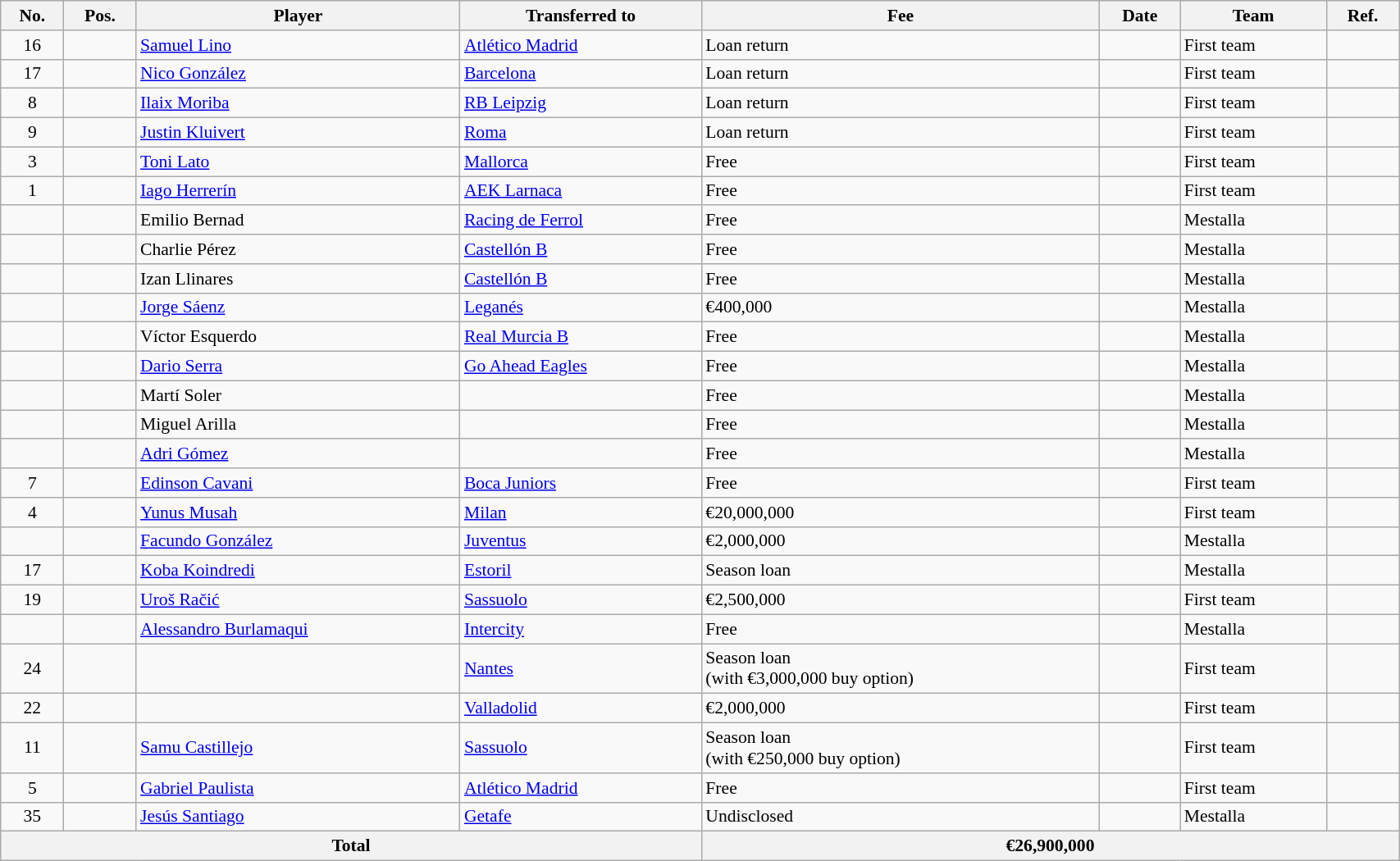<table class="wikitable sortable" style="width:90%; text-align:center; font-size:90%; text-align:left;">
<tr>
<th>No.</th>
<th>Pos.</th>
<th>Player</th>
<th>Transferred to</th>
<th>Fee</th>
<th>Date</th>
<th>Team</th>
<th>Ref.</th>
</tr>
<tr>
<td align=center>16</td>
<td align=center></td>
<td> <a href='#'>Samuel Lino</a></td>
<td> <a href='#'>Atlético Madrid</a></td>
<td>Loan return</td>
<td></td>
<td>First team</td>
<td></td>
</tr>
<tr>
<td align=center>17</td>
<td align=center></td>
<td> <a href='#'>Nico González</a></td>
<td> <a href='#'>Barcelona</a></td>
<td>Loan return</td>
<td></td>
<td>First team</td>
<td></td>
</tr>
<tr>
<td align=center>8</td>
<td align=center></td>
<td> <a href='#'>Ilaix Moriba</a></td>
<td> <a href='#'>RB Leipzig</a></td>
<td>Loan return</td>
<td></td>
<td>First team</td>
<td></td>
</tr>
<tr>
<td align=center>9</td>
<td align=center></td>
<td> <a href='#'>Justin Kluivert</a></td>
<td> <a href='#'>Roma</a></td>
<td>Loan return</td>
<td></td>
<td>First team</td>
<td></td>
</tr>
<tr>
<td align=center>3</td>
<td align=center></td>
<td> <a href='#'>Toni Lato</a></td>
<td> <a href='#'>Mallorca</a></td>
<td>Free</td>
<td></td>
<td>First team</td>
<td></td>
</tr>
<tr>
<td align=center>1</td>
<td align=center></td>
<td> <a href='#'>Iago Herrerín</a></td>
<td> <a href='#'>AEK Larnaca</a></td>
<td>Free</td>
<td></td>
<td>First team</td>
<td></td>
</tr>
<tr>
<td align=center></td>
<td align=center></td>
<td> Emilio Bernad</td>
<td> <a href='#'>Racing de Ferrol</a></td>
<td>Free</td>
<td></td>
<td>Mestalla</td>
<td></td>
</tr>
<tr>
<td align=center></td>
<td align=center></td>
<td> Charlie Pérez</td>
<td> <a href='#'>Castellón B</a></td>
<td>Free</td>
<td></td>
<td>Mestalla</td>
<td></td>
</tr>
<tr>
<td align=center></td>
<td align=center></td>
<td> Izan Llinares</td>
<td> <a href='#'>Castellón B</a></td>
<td>Free</td>
<td></td>
<td>Mestalla</td>
<td></td>
</tr>
<tr>
<td align=center></td>
<td align=center></td>
<td> <a href='#'>Jorge Sáenz</a></td>
<td> <a href='#'>Leganés</a></td>
<td>€400,000</td>
<td></td>
<td>Mestalla</td>
<td></td>
</tr>
<tr>
<td align=center></td>
<td align=center></td>
<td> Víctor Esquerdo</td>
<td> <a href='#'>Real Murcia B</a></td>
<td>Free</td>
<td></td>
<td>Mestalla</td>
<td></td>
</tr>
<tr>
<td align=center></td>
<td align=center></td>
<td> <a href='#'>Dario Serra</a></td>
<td> <a href='#'>Go Ahead Eagles</a></td>
<td>Free</td>
<td></td>
<td>Mestalla</td>
<td></td>
</tr>
<tr>
<td align=center></td>
<td align=center></td>
<td> Martí Soler</td>
<td></td>
<td>Free</td>
<td></td>
<td>Mestalla</td>
<td></td>
</tr>
<tr>
<td align=center></td>
<td align=center></td>
<td> Miguel Arilla</td>
<td></td>
<td>Free</td>
<td></td>
<td>Mestalla</td>
<td></td>
</tr>
<tr>
<td align=center></td>
<td align=center></td>
<td> <a href='#'>Adri Gómez</a></td>
<td></td>
<td>Free</td>
<td></td>
<td>Mestalla</td>
<td></td>
</tr>
<tr>
<td align=center>7</td>
<td align=center></td>
<td> <a href='#'>Edinson Cavani</a></td>
<td> <a href='#'>Boca Juniors</a></td>
<td>Free</td>
<td></td>
<td>First team</td>
<td></td>
</tr>
<tr>
<td align=center>4</td>
<td align=center></td>
<td> <a href='#'>Yunus Musah</a></td>
<td> <a href='#'>Milan</a></td>
<td>€20,000,000</td>
<td></td>
<td>First team</td>
<td> </td>
</tr>
<tr>
<td align=center></td>
<td align=center></td>
<td> <a href='#'>Facundo González</a></td>
<td> <a href='#'>Juventus</a></td>
<td>€2,000,000</td>
<td></td>
<td>Mestalla</td>
<td> </td>
</tr>
<tr>
<td align=center>17</td>
<td align=center></td>
<td> <a href='#'>Koba Koindredi</a></td>
<td> <a href='#'>Estoril</a></td>
<td>Season loan</td>
<td></td>
<td>Mestalla</td>
<td></td>
</tr>
<tr>
<td align=center>19</td>
<td align=center></td>
<td> <a href='#'>Uroš Račić</a></td>
<td> <a href='#'>Sassuolo</a></td>
<td>€2,500,000</td>
<td></td>
<td>First team</td>
<td></td>
</tr>
<tr>
<td align=center></td>
<td align=center></td>
<td> <a href='#'>Alessandro Burlamaqui</a></td>
<td> <a href='#'>Intercity</a></td>
<td>Free</td>
<td></td>
<td>Mestalla</td>
<td></td>
</tr>
<tr>
<td align=center>24</td>
<td align=center></td>
<td></td>
<td> <a href='#'>Nantes</a></td>
<td>Season loan <br> (with €3,000,000 buy option)</td>
<td></td>
<td>First team</td>
<td></td>
</tr>
<tr>
<td align=center>22</td>
<td align=center></td>
<td></td>
<td> <a href='#'>Valladolid</a></td>
<td>€2,000,000</td>
<td></td>
<td>First team</td>
<td> </td>
</tr>
<tr>
<td align=center>11</td>
<td align=center></td>
<td> <a href='#'>Samu Castillejo</a></td>
<td> <a href='#'>Sassuolo</a></td>
<td>Season loan <br> (with €250,000 buy option)</td>
<td></td>
<td>First team</td>
<td></td>
</tr>
<tr>
<td align=center>5</td>
<td align=center></td>
<td> <a href='#'>Gabriel Paulista</a></td>
<td> <a href='#'>Atlético Madrid</a></td>
<td>Free</td>
<td></td>
<td>First team</td>
<td></td>
</tr>
<tr>
<td align=center>35</td>
<td align=center></td>
<td> <a href='#'>Jesús Santiago</a></td>
<td> <a href='#'>Getafe</a></td>
<td>Undisclosed</td>
<td></td>
<td>Mestalla</td>
<td></td>
</tr>
<tr>
<th colspan="4">Total</th>
<th colspan="4">€26,900,000</th>
</tr>
</table>
